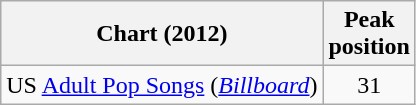<table class="wikitable sortable">
<tr>
<th>Chart (2012)</th>
<th>Peak<br>position</th>
</tr>
<tr>
<td>US <a href='#'>Adult Pop Songs</a> (<em><a href='#'>Billboard</a></em>)</td>
<td style="text-align:center;">31</td>
</tr>
</table>
